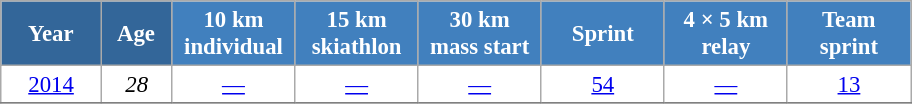<table class="wikitable" style="font-size:95%; text-align:center; border:grey solid 1px; border-collapse:collapse; background:#ffffff;">
<tr>
<th style="background-color:#369; color:white; width:60px;"> Year </th>
<th style="background-color:#369; color:white; width:40px;"> Age </th>
<th style="background-color:#4180be; color:white; width:75px;"> 10 km <br> individual </th>
<th style="background-color:#4180be; color:white; width:75px;"> 15 km <br> skiathlon </th>
<th style="background-color:#4180be; color:white; width:75px;"> 30 km <br> mass start </th>
<th style="background-color:#4180be; color:white; width:75px;"> Sprint </th>
<th style="background-color:#4180be; color:white; width:75px;"> 4 × 5 km <br> relay </th>
<th style="background-color:#4180be; color:white; width:75px;"> Team <br> sprint </th>
</tr>
<tr>
<td><a href='#'>2014</a></td>
<td><em>28</em></td>
<td><a href='#'>—</a></td>
<td><a href='#'>—</a></td>
<td><a href='#'>—</a></td>
<td><a href='#'>54</a></td>
<td><a href='#'>—</a></td>
<td><a href='#'>13</a></td>
</tr>
<tr>
</tr>
</table>
